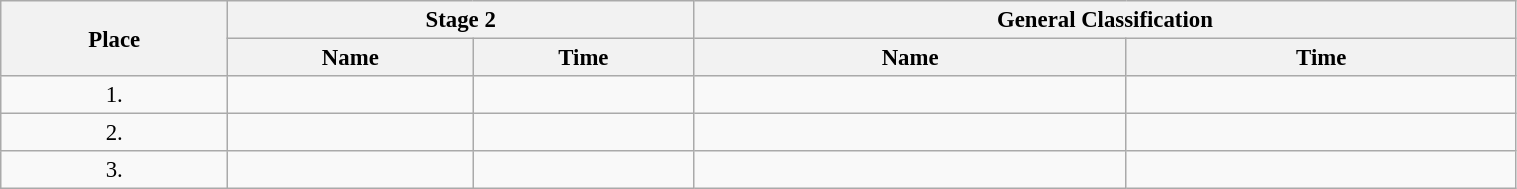<table class=wikitable style="font-size:95%" width="80%">
<tr>
<th rowspan="2">Place</th>
<th colspan="2">Stage 2</th>
<th colspan="2">General Classification</th>
</tr>
<tr>
<th>Name</th>
<th>Time</th>
<th>Name</th>
<th>Time</th>
</tr>
<tr>
<td align="center">1.</td>
<td></td>
<td></td>
<td></td>
<td></td>
</tr>
<tr>
<td align="center">2.</td>
<td></td>
<td></td>
<td></td>
<td></td>
</tr>
<tr>
<td align="center">3.</td>
<td></td>
<td></td>
<td></td>
<td></td>
</tr>
</table>
